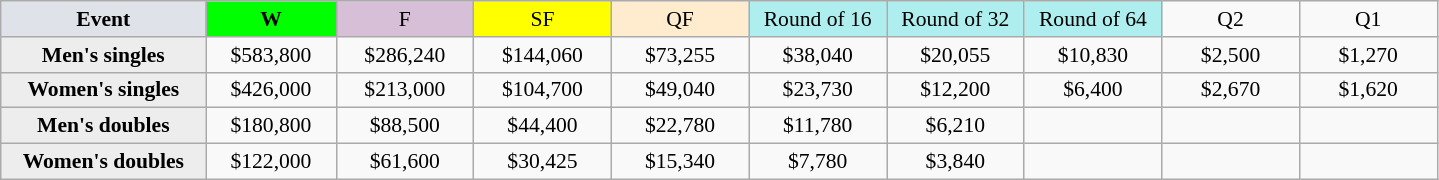<table class=wikitable style=font-size:90%;text-align:center>
<tr>
<td width=130 bgcolor=dfe2e9><strong>Event</strong></td>
<td width=80 bgcolor=lime><strong>W</strong></td>
<td width=85 bgcolor=thistle>F</td>
<td width=85 bgcolor=ffff00>SF</td>
<td width=85 bgcolor=ffebcd>QF</td>
<td width=85 bgcolor=afeeee>Round of 16</td>
<td width=85 bgcolor=afeeee>Round of 32</td>
<td width=85 bgcolor=afeeee>Round of 64</td>
<td width=85>Q2</td>
<td width=85>Q1</td>
</tr>
<tr>
<th style=background:#ededed>Men's singles</th>
<td>$583,800</td>
<td>$286,240</td>
<td>$144,060</td>
<td>$73,255</td>
<td>$38,040</td>
<td>$20,055</td>
<td>$10,830</td>
<td>$2,500</td>
<td>$1,270</td>
</tr>
<tr>
<th style=background:#ededed>Women's singles</th>
<td>$426,000</td>
<td>$213,000</td>
<td>$104,700</td>
<td>$49,040</td>
<td>$23,730</td>
<td>$12,200</td>
<td>$6,400</td>
<td>$2,670</td>
<td>$1,620</td>
</tr>
<tr>
<th style=background:#ededed>Men's doubles</th>
<td>$180,800</td>
<td>$88,500</td>
<td>$44,400</td>
<td>$22,780</td>
<td>$11,780</td>
<td>$6,210</td>
<td></td>
<td></td>
<td></td>
</tr>
<tr>
<th style=background:#ededed>Women's doubles</th>
<td>$122,000</td>
<td>$61,600</td>
<td>$30,425</td>
<td>$15,340</td>
<td>$7,780</td>
<td>$3,840</td>
<td></td>
<td></td>
<td></td>
</tr>
</table>
